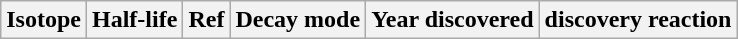<table class="wikitable sortable">
<tr>
<th>Isotope</th>
<th>Half-life</th>
<th>Ref</th>
<th>Decay mode</th>
<th>Year discovered</th>
<th>discovery reaction<br>
































</th>
</tr>
</table>
